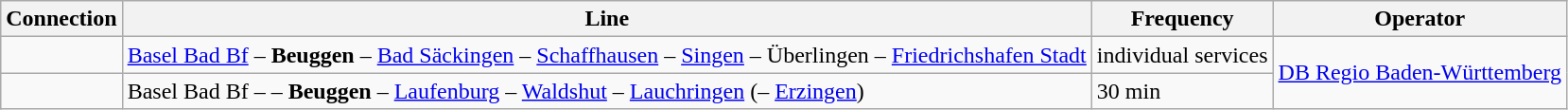<table class="wikitable">
<tr>
<th>Connection</th>
<th>Line</th>
<th>Frequency</th>
<th>Operator</th>
</tr>
<tr>
<td align="center"></td>
<td><a href='#'>Basel Bad Bf</a> – <strong>Beuggen</strong> – <a href='#'>Bad Säckingen</a> – <a href='#'>Schaffhausen</a> – <a href='#'>Singen</a> – Überlingen – <a href='#'>Friedrichshafen Stadt</a></td>
<td>individual services</td>
<td rowspan="2"><a href='#'>DB Regio Baden-Württemberg</a></td>
</tr>
<tr>
<td align="center"></td>
<td>Basel Bad Bf –  – <strong>Beuggen</strong> – <a href='#'>Laufenburg</a> – <a href='#'>Waldshut</a> – <a href='#'>Lauchringen</a> (– <a href='#'>Erzingen</a>)</td>
<td>30 min</td>
</tr>
</table>
